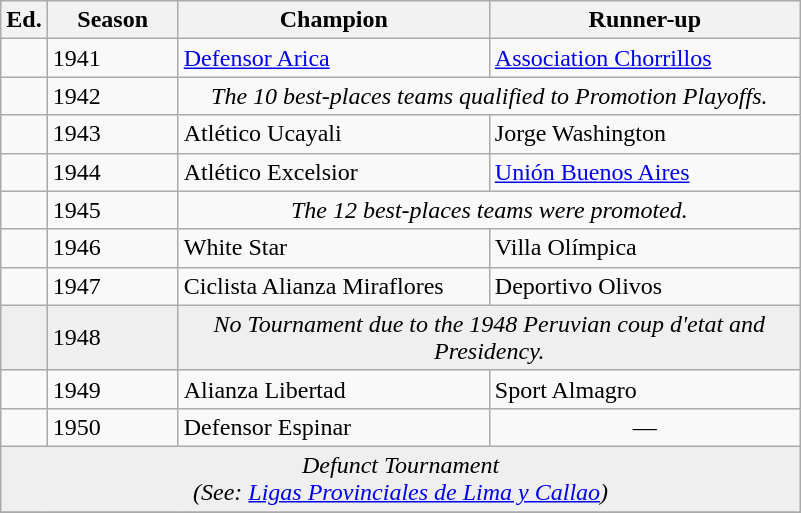<table class="wikitable sortable">
<tr>
<th width=px>Ed.</th>
<th width="80">Season</th>
<th width="200">Champion</th>
<th width="200">Runner-up</th>
</tr>
<tr>
<td></td>
<td>1941</td>
<td><a href='#'>Defensor Arica</a></td>
<td><a href='#'>Association Chorrillos</a></td>
</tr>
<tr>
<td></td>
<td>1942</td>
<td colspan="2" style="text-align:center;"><em>The 10 best-places teams qualified to Promotion Playoffs.</em></td>
</tr>
<tr>
<td></td>
<td>1943</td>
<td>Atlético Ucayali</td>
<td>Jorge Washington</td>
</tr>
<tr>
<td></td>
<td>1944</td>
<td>Atlético Excelsior</td>
<td><a href='#'>Unión Buenos Aires</a></td>
</tr>
<tr>
<td></td>
<td>1945</td>
<td colspan="2" style="text-align:center;"><em>The 12 best-places teams were promoted.</em></td>
</tr>
<tr>
<td></td>
<td>1946</td>
<td>White Star</td>
<td>Villa Olímpica</td>
</tr>
<tr>
<td></td>
<td>1947</td>
<td>Ciclista Alianza Miraflores</td>
<td>Deportivo Olivos</td>
</tr>
<tr bgcolor=#efefef>
<td></td>
<td>1948</td>
<td colspan="2" style="text-align:center;"><em>No Tournament due to the 1948 Peruvian coup d'etat and Presidency.</em></td>
</tr>
<tr>
<td></td>
<td>1949</td>
<td>Alianza Libertad</td>
<td>Sport Almagro</td>
</tr>
<tr>
<td></td>
<td>1950</td>
<td>Defensor Espinar</td>
<td colspan="1" style="text-align:center;">—</td>
</tr>
<tr bgcolor=#efefef>
<td colspan="5" style="text-align:center;"><em>Defunct Tournament</em><br><em>(See: <a href='#'>Ligas Provinciales de Lima y Callao</a>)</em></td>
</tr>
<tr>
</tr>
</table>
